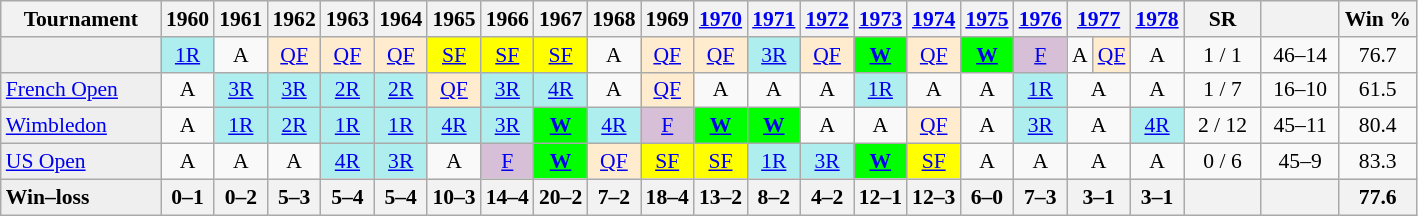<table class="wikitable" style=font-size:90%;text-align:center>
<tr style="background:#efefef;">
<th style="width:100px;">Tournament</th>
<th>1960</th>
<th>1961</th>
<th>1962</th>
<th>1963</th>
<th>1964</th>
<th>1965</th>
<th>1966</th>
<th>1967</th>
<th>1968</th>
<th>1969</th>
<th><a href='#'>1970</a></th>
<th><a href='#'>1971</a></th>
<th><a href='#'>1972</a></th>
<th><a href='#'>1973</a></th>
<th><a href='#'>1974</a></th>
<th><a href='#'>1975</a></th>
<th><a href='#'>1976</a></th>
<th colspan=2><a href='#'>1977</a></th>
<th><a href='#'>1978</a></th>
<th style="width:45px;">SR</th>
<th style="width:45px;"></th>
<th style="width:45px;">Win %</th>
</tr>
<tr>
<td align="left" style="background:#EFEFEF;"></td>
<td style="background:#afeeee;"><a href='#'>1R</a></td>
<td>A</td>
<td style="background:#ffebcd;"><a href='#'>QF</a></td>
<td style="background:#ffebcd;"><a href='#'>QF</a></td>
<td style="background:#ffebcd;"><a href='#'>QF</a></td>
<td style="background:yellow;"><a href='#'>SF</a></td>
<td style="background:yellow;"><a href='#'>SF</a></td>
<td style="background:yellow;"><a href='#'>SF</a></td>
<td>A</td>
<td style="background:#ffebcd;"><a href='#'>QF</a></td>
<td style="background:#ffebcd;"><a href='#'>QF</a></td>
<td style="background:#afeeee;"><a href='#'>3R</a></td>
<td style="background:#ffebcd;"><a href='#'>QF</a></td>
<td style="background:#0f0;"><strong><a href='#'>W</a></strong></td>
<td style="background:#ffebcd;"><a href='#'>QF</a></td>
<td style="background:#0f0;"><strong><a href='#'>W</a></strong></td>
<td style="background:thistle;"><a href='#'>F</a></td>
<td>A</td>
<td style="background:#ffebcd;"><a href='#'>QF</a></td>
<td>A</td>
<td>1 / 1</td>
<td>46–14</td>
<td>76.7</td>
</tr>
<tr>
<td align="left" style="background:#EFEFEF;"><a href='#'>French Open</a></td>
<td>A</td>
<td style="background:#afeeee;"><a href='#'>3R</a></td>
<td style="background:#afeeee;"><a href='#'>3R</a></td>
<td style="background:#afeeee;"><a href='#'>2R</a></td>
<td style="background:#afeeee;"><a href='#'>2R</a></td>
<td style="background:#ffebcd;"><a href='#'>QF</a></td>
<td style="background:#afeeee;"><a href='#'>3R</a></td>
<td style="background:#afeeee;"><a href='#'>4R</a></td>
<td>A</td>
<td style="background:#ffebcd;"><a href='#'>QF</a></td>
<td>A</td>
<td>A</td>
<td>A</td>
<td style="background:#afeeee;"><a href='#'>1R</a></td>
<td>A</td>
<td>A</td>
<td style="background:#afeeee;"><a href='#'>1R</a></td>
<td colspan=2>A</td>
<td>A</td>
<td>1 / 7</td>
<td>16–10</td>
<td>61.5</td>
</tr>
<tr>
<td align="left" style="background:#EFEFEF;"><a href='#'>Wimbledon</a></td>
<td>A</td>
<td style="background:#afeeee;"><a href='#'>1R</a></td>
<td style="background:#afeeee;"><a href='#'>2R</a></td>
<td style="background:#afeeee;"><a href='#'>1R</a></td>
<td style="background:#afeeee;"><a href='#'>1R</a></td>
<td style="background:#afeeee;"><a href='#'>4R</a></td>
<td style="background:#afeeee;"><a href='#'>3R</a></td>
<td style="background:#0f0;"><strong><a href='#'>W</a></strong></td>
<td style="background:#afeeee;"><a href='#'>4R</a></td>
<td style="background:thistle;"><a href='#'>F</a></td>
<td style="background:#0f0;"><strong><a href='#'>W</a></strong></td>
<td style="background:#0f0;"><strong><a href='#'>W</a></strong></td>
<td>A</td>
<td>A</td>
<td style="background:#ffebcd;"><a href='#'>QF</a></td>
<td>A</td>
<td style="background:#afeeee;"><a href='#'>3R</a></td>
<td colspan=2>A</td>
<td style="background:#afeeee;"><a href='#'>4R</a></td>
<td>2 / 12</td>
<td>45–11</td>
<td>80.4</td>
</tr>
<tr>
<td align="left" style="background:#EFEFEF;"><a href='#'>US Open</a></td>
<td>A</td>
<td>A</td>
<td>A</td>
<td style="background:#afeeee;"><a href='#'>4R</a></td>
<td style="background:#afeeee;"><a href='#'>3R</a></td>
<td>A</td>
<td style="background:thistle;"><a href='#'>F</a></td>
<td style="background:#0f0;"><strong><a href='#'>W</a></strong></td>
<td style="background:#ffebcd;"><a href='#'>QF</a></td>
<td style="background:yellow;"><a href='#'>SF</a></td>
<td style="background:yellow;"><a href='#'>SF</a></td>
<td style="background:#afeeee;"><a href='#'>1R</a></td>
<td style="background:#afeeee;"><a href='#'>3R</a></td>
<td style="background:#0f0;"><strong><a href='#'>W</a></strong></td>
<td style="background:yellow;"><a href='#'>SF</a></td>
<td>A</td>
<td>A</td>
<td colspan=2>A</td>
<td>A</td>
<td>0 / 6</td>
<td>45–9</td>
<td>83.3</td>
</tr>
<tr style="background:#EFEFEF;">
<td align="left"><strong>Win–loss</strong></td>
<th>0–1</th>
<th>0–2</th>
<th>5–3</th>
<th>5–4</th>
<th>5–4</th>
<th>10–3</th>
<th>14–4</th>
<th>20–2</th>
<th>7–2</th>
<th>18–4</th>
<th>13–2</th>
<th>8–2</th>
<th>4–2</th>
<th>12–1</th>
<th>12–3</th>
<th>6–0</th>
<th>7–3</th>
<th colspan=2>3–1</th>
<th>3–1</th>
<th></th>
<th></th>
<th>77.6</th>
</tr>
</table>
